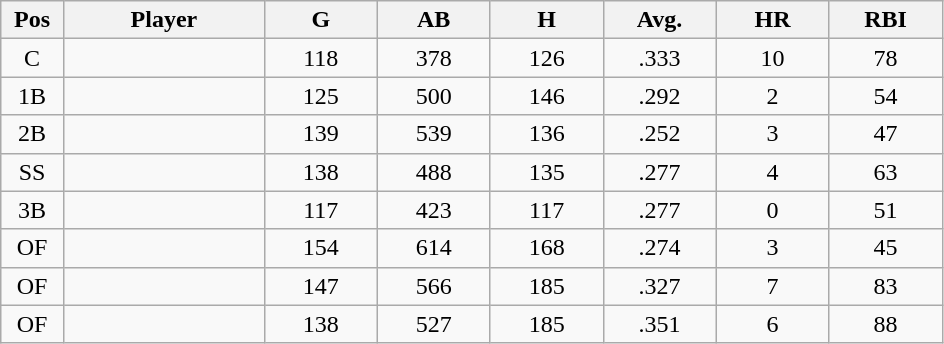<table class="wikitable sortable">
<tr>
<th bgcolor="#DDDDFF" width="5%">Pos</th>
<th bgcolor="#DDDDFF" width="16%">Player</th>
<th bgcolor="#DDDDFF" width="9%">G</th>
<th bgcolor="#DDDDFF" width="9%">AB</th>
<th bgcolor="#DDDDFF" width="9%">H</th>
<th bgcolor="#DDDDFF" width="9%">Avg.</th>
<th bgcolor="#DDDDFF" width="9%">HR</th>
<th bgcolor="#DDDDFF" width="9%">RBI</th>
</tr>
<tr align="center">
<td>C</td>
<td></td>
<td>118</td>
<td>378</td>
<td>126</td>
<td>.333</td>
<td>10</td>
<td>78</td>
</tr>
<tr align="center">
<td>1B</td>
<td></td>
<td>125</td>
<td>500</td>
<td>146</td>
<td>.292</td>
<td>2</td>
<td>54</td>
</tr>
<tr align="center">
<td>2B</td>
<td></td>
<td>139</td>
<td>539</td>
<td>136</td>
<td>.252</td>
<td>3</td>
<td>47</td>
</tr>
<tr align="center">
<td>SS</td>
<td></td>
<td>138</td>
<td>488</td>
<td>135</td>
<td>.277</td>
<td>4</td>
<td>63</td>
</tr>
<tr align="center">
<td>3B</td>
<td></td>
<td>117</td>
<td>423</td>
<td>117</td>
<td>.277</td>
<td>0</td>
<td>51</td>
</tr>
<tr align="center">
<td>OF</td>
<td></td>
<td>154</td>
<td>614</td>
<td>168</td>
<td>.274</td>
<td>3</td>
<td>45</td>
</tr>
<tr align="center">
<td>OF</td>
<td></td>
<td>147</td>
<td>566</td>
<td>185</td>
<td>.327</td>
<td>7</td>
<td>83</td>
</tr>
<tr align="center">
<td>OF</td>
<td></td>
<td>138</td>
<td>527</td>
<td>185</td>
<td>.351</td>
<td>6</td>
<td>88</td>
</tr>
</table>
